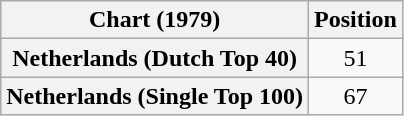<table class="wikitable sortable plainrowheaders" style="text-align:center">
<tr>
<th scope="col">Chart (1979)</th>
<th scope="col">Position</th>
</tr>
<tr>
<th scope="row">Netherlands (Dutch Top 40)</th>
<td>51</td>
</tr>
<tr>
<th scope="row">Netherlands (Single Top 100)</th>
<td>67</td>
</tr>
</table>
